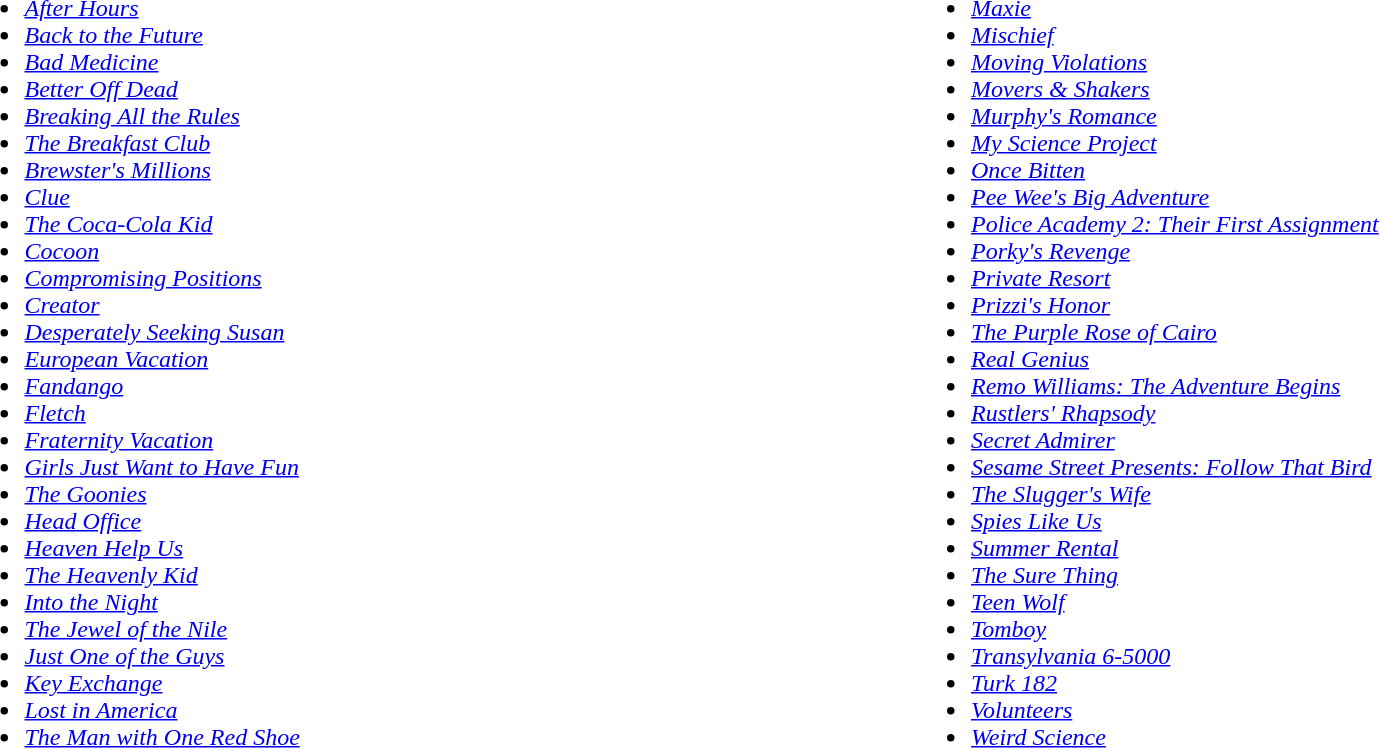<table style="width:100%;">
<tr valign ="top">
<td width=50%><br><ul><li><em><a href='#'>After Hours</a></em></li><li><em><a href='#'>Back to the Future</a></em></li><li><em><a href='#'>Bad Medicine</a></em></li><li><em><a href='#'>Better Off Dead</a></em></li><li><em><a href='#'>Breaking All the Rules</a></em></li><li><em><a href='#'>The Breakfast Club</a></em></li><li><em><a href='#'>Brewster's Millions</a></em></li><li><em><a href='#'>Clue</a></em></li><li><em><a href='#'>The Coca-Cola Kid</a></em></li><li><em><a href='#'>Cocoon</a></em></li><li><em><a href='#'>Compromising Positions</a></em></li><li><em><a href='#'>Creator</a></em></li><li><em><a href='#'>Desperately Seeking Susan</a></em></li><li><em><a href='#'>European Vacation</a></em></li><li><em><a href='#'>Fandango</a></em></li><li><em><a href='#'>Fletch</a></em></li><li><em><a href='#'>Fraternity Vacation</a></em></li><li><em><a href='#'>Girls Just Want to Have Fun</a></em></li><li><em><a href='#'>The Goonies</a></em></li><li><em><a href='#'>Head Office</a></em></li><li><em><a href='#'>Heaven Help Us</a></em></li><li><em><a href='#'>The Heavenly Kid</a></em></li><li><em><a href='#'>Into the Night</a></em></li><li><em><a href='#'>The Jewel of the Nile</a></em></li><li><em><a href='#'>Just One of the Guys</a></em></li><li><em><a href='#'>Key Exchange</a></em></li><li><em><a href='#'>Lost in America</a></em></li><li><em><a href='#'>The Man with One Red Shoe</a></em></li></ul></td>
<td width=50%><br><ul><li><em><a href='#'>Maxie</a></em></li><li><em><a href='#'>Mischief</a></em></li><li><em><a href='#'>Moving Violations</a></em></li><li><em><a href='#'>Movers & Shakers</a></em></li><li><em><a href='#'>Murphy's Romance</a></em></li><li><em><a href='#'>My Science Project</a></em></li><li><em><a href='#'>Once Bitten</a></em></li><li><em><a href='#'>Pee Wee's Big Adventure</a></em></li><li><em><a href='#'>Police Academy 2: Their First Assignment</a></em></li><li><em><a href='#'>Porky's Revenge</a></em></li><li><em><a href='#'>Private Resort</a></em></li><li><em><a href='#'>Prizzi's Honor</a></em></li><li><em><a href='#'>The Purple Rose of Cairo</a></em></li><li><em><a href='#'>Real Genius</a></em></li><li><em><a href='#'>Remo Williams: The Adventure Begins</a></em></li><li><em><a href='#'>Rustlers' Rhapsody</a></em></li><li><em><a href='#'>Secret Admirer</a></em></li><li><em><a href='#'>Sesame Street Presents: Follow That Bird</a></em></li><li><em><a href='#'>The Slugger's Wife</a></em></li><li><em><a href='#'>Spies Like Us</a></em></li><li><em><a href='#'>Summer Rental</a></em></li><li><em><a href='#'>The Sure Thing</a></em></li><li><em><a href='#'>Teen Wolf</a></em></li><li><em><a href='#'>Tomboy</a></em></li><li><em><a href='#'>Transylvania 6-5000</a></em></li><li><em><a href='#'>Turk 182</a></em></li><li><em><a href='#'>Volunteers</a></em></li><li><em><a href='#'>Weird Science</a></em></li></ul></td>
</tr>
</table>
